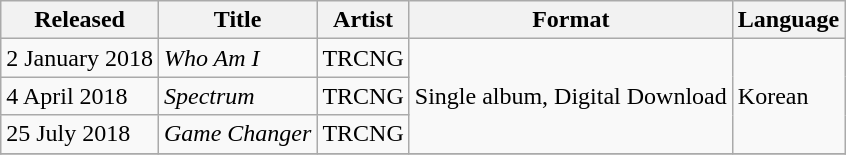<table class="wikitable sortable">
<tr>
<th>Released</th>
<th>Title</th>
<th>Artist</th>
<th>Format</th>
<th>Language</th>
</tr>
<tr>
<td>2 January 2018</td>
<td><em>Who Am I</em></td>
<td>TRCNG</td>
<td rowspan="3">Single album, Digital Download</td>
<td rowspan="3">Korean</td>
</tr>
<tr>
<td>4 April 2018</td>
<td><em>Spectrum</em></td>
<td>TRCNG</td>
</tr>
<tr>
<td>25 July 2018</td>
<td><em>Game Changer</em></td>
<td>TRCNG</td>
</tr>
<tr>
</tr>
</table>
